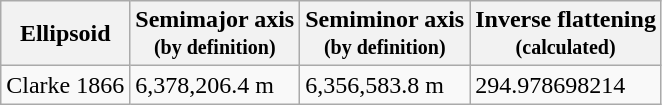<table class="wikitable">
<tr>
<th>Ellipsoid</th>
<th>Semimajor axis<br><small>(by definition)</small></th>
<th>Semiminor axis<br><small>(by definition)</small></th>
<th>Inverse flattening<br><small>(calculated)</small></th>
</tr>
<tr>
<td>Clarke 1866</td>
<td>6,378,206.4 m</td>
<td>6,356,583.8 m</td>
<td>294.978698214</td>
</tr>
</table>
